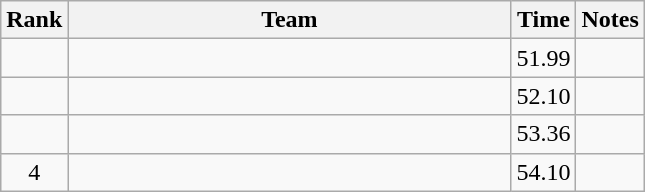<table class="wikitable" style="text-align:center">
<tr>
<th>Rank</th>
<th Style="width:18em">Team</th>
<th>Time</th>
<th>Notes</th>
</tr>
<tr>
<td></td>
<td style="text-align:left"></td>
<td>51.99</td>
<td></td>
</tr>
<tr>
<td></td>
<td style="text-align:left"></td>
<td>52.10</td>
<td></td>
</tr>
<tr>
<td></td>
<td style="text-align:left"></td>
<td>53.36</td>
<td></td>
</tr>
<tr>
<td>4</td>
<td style="text-align:left"></td>
<td>54.10</td>
<td></td>
</tr>
</table>
